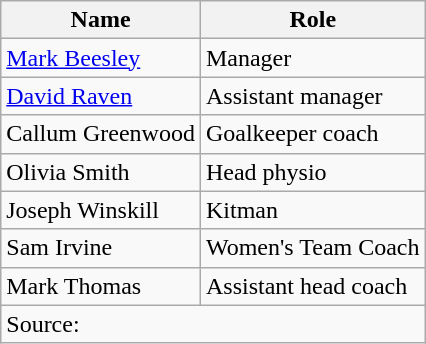<table class="wikitable">
<tr>
<th>Name</th>
<th>Role</th>
</tr>
<tr>
<td> <a href='#'>Mark Beesley</a></td>
<td>Manager</td>
</tr>
<tr>
<td> <a href='#'>David Raven</a></td>
<td>Assistant manager</td>
</tr>
<tr>
<td> Callum Greenwood</td>
<td>Goalkeeper coach</td>
</tr>
<tr>
<td> Olivia Smith</td>
<td>Head physio</td>
</tr>
<tr>
<td> Joseph Winskill</td>
<td>Kitman</td>
</tr>
<tr>
<td> Sam Irvine</td>
<td>Women's Team Coach</td>
</tr>
<tr>
<td> Mark Thomas</td>
<td>Assistant head coach</td>
</tr>
<tr>
<td colspan="2">Source:</td>
</tr>
</table>
